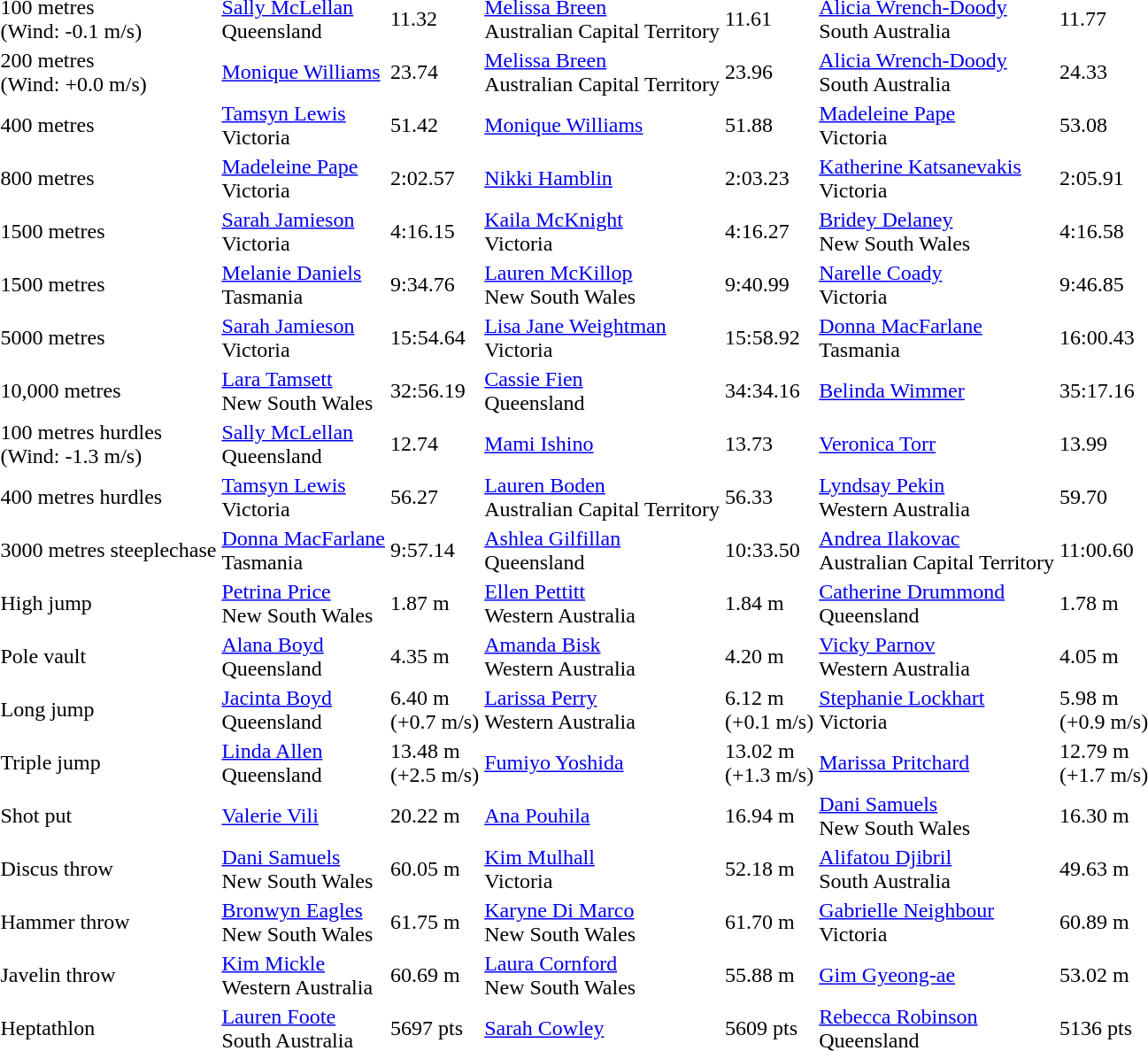<table>
<tr>
<td>100 metres<br>(Wind: -0.1 m/s)</td>
<td><a href='#'>Sally McLellan</a><br>Queensland</td>
<td>11.32</td>
<td><a href='#'>Melissa Breen</a><br>Australian Capital Territory</td>
<td>11.61</td>
<td><a href='#'>Alicia Wrench-Doody</a><br>South Australia</td>
<td>11.77</td>
</tr>
<tr>
<td>200 metres<br>(Wind: +0.0 m/s)</td>
<td><a href='#'>Monique Williams</a><br></td>
<td>23.74</td>
<td><a href='#'>Melissa Breen</a><br>Australian Capital Territory</td>
<td>23.96</td>
<td><a href='#'>Alicia Wrench-Doody</a><br>South Australia</td>
<td>24.33</td>
</tr>
<tr>
<td>400 metres</td>
<td><a href='#'>Tamsyn Lewis</a><br>Victoria</td>
<td>51.42</td>
<td><a href='#'>Monique Williams</a><br></td>
<td>51.88</td>
<td><a href='#'>Madeleine Pape</a><br>Victoria</td>
<td>53.08</td>
</tr>
<tr>
<td>800 metres</td>
<td><a href='#'>Madeleine Pape</a><br>Victoria</td>
<td>2:02.57</td>
<td><a href='#'>Nikki Hamblin</a><br></td>
<td>2:03.23</td>
<td><a href='#'>Katherine Katsanevakis</a><br>Victoria</td>
<td>2:05.91</td>
</tr>
<tr>
<td>1500 metres</td>
<td><a href='#'>Sarah Jamieson</a><br>Victoria</td>
<td>4:16.15</td>
<td><a href='#'>Kaila McKnight</a><br>Victoria</td>
<td>4:16.27</td>
<td><a href='#'>Bridey Delaney</a><br>New South Wales</td>
<td>4:16.58</td>
</tr>
<tr>
<td>1500 metres</td>
<td><a href='#'>Melanie Daniels</a><br>Tasmania</td>
<td>9:34.76</td>
<td><a href='#'>Lauren McKillop</a><br>New South Wales</td>
<td>9:40.99</td>
<td><a href='#'>Narelle Coady</a><br>Victoria</td>
<td>9:46.85</td>
</tr>
<tr>
<td>5000 metres</td>
<td><a href='#'>Sarah Jamieson</a><br>Victoria</td>
<td>15:54.64</td>
<td><a href='#'>Lisa Jane Weightman</a><br>Victoria</td>
<td>15:58.92</td>
<td><a href='#'>Donna MacFarlane</a><br>Tasmania</td>
<td>16:00.43</td>
</tr>
<tr>
<td>10,000 metres</td>
<td><a href='#'>Lara Tamsett</a><br>New South Wales</td>
<td>32:56.19</td>
<td><a href='#'>Cassie Fien</a><br>Queensland</td>
<td>34:34.16</td>
<td><a href='#'>Belinda Wimmer</a><br></td>
<td>35:17.16</td>
</tr>
<tr>
<td>100 metres hurdles<br>(Wind: -1.3 m/s)</td>
<td><a href='#'>Sally McLellan</a><br>Queensland</td>
<td>12.74</td>
<td><a href='#'>Mami Ishino</a><br></td>
<td>13.73</td>
<td><a href='#'>Veronica Torr</a><br></td>
<td>13.99</td>
</tr>
<tr>
<td>400 metres hurdles</td>
<td><a href='#'>Tamsyn Lewis</a><br>Victoria</td>
<td>56.27</td>
<td><a href='#'>Lauren Boden</a><br>Australian Capital Territory</td>
<td>56.33</td>
<td><a href='#'>Lyndsay Pekin</a><br>Western Australia</td>
<td>59.70</td>
</tr>
<tr>
<td>3000 metres steeplechase</td>
<td><a href='#'>Donna MacFarlane</a><br>Tasmania</td>
<td>9:57.14</td>
<td><a href='#'>Ashlea Gilfillan</a><br>Queensland</td>
<td>10:33.50</td>
<td><a href='#'>Andrea Ilakovac</a><br>Australian Capital Territory</td>
<td>11:00.60</td>
</tr>
<tr>
<td>High jump</td>
<td><a href='#'>Petrina Price</a><br>New South Wales</td>
<td>1.87 m</td>
<td><a href='#'>Ellen Pettitt</a><br>Western Australia</td>
<td>1.84 m</td>
<td><a href='#'>Catherine Drummond</a><br>Queensland</td>
<td>1.78 m</td>
</tr>
<tr>
<td>Pole vault</td>
<td><a href='#'>Alana Boyd</a><br>Queensland</td>
<td>4.35 m</td>
<td><a href='#'>Amanda Bisk</a><br>Western Australia</td>
<td>4.20 m</td>
<td><a href='#'>Vicky Parnov</a><br>Western Australia</td>
<td>4.05 m</td>
</tr>
<tr>
<td>Long jump</td>
<td><a href='#'>Jacinta Boyd</a><br>Queensland</td>
<td>6.40 m <br>(+0.7 m/s)</td>
<td><a href='#'>Larissa Perry</a><br>Western Australia</td>
<td>6.12 m <br>(+0.1 m/s)</td>
<td><a href='#'>Stephanie Lockhart</a><br>Victoria</td>
<td>5.98 m <br>(+0.9 m/s)</td>
</tr>
<tr>
<td>Triple jump</td>
<td><a href='#'>Linda Allen</a><br>Queensland</td>
<td>13.48 m <br>(+2.5 m/s)</td>
<td><a href='#'>Fumiyo Yoshida</a><br></td>
<td>13.02 m <br>(+1.3 m/s)</td>
<td><a href='#'>Marissa Pritchard</a><br></td>
<td>12.79 m <br>(+1.7 m/s)</td>
</tr>
<tr>
<td>Shot put</td>
<td><a href='#'>Valerie Vili</a><br></td>
<td>20.22 m</td>
<td><a href='#'>Ana Pouhila</a><br></td>
<td>16.94 m</td>
<td><a href='#'>Dani Samuels</a><br>New South Wales</td>
<td>16.30 m</td>
</tr>
<tr>
<td>Discus throw</td>
<td><a href='#'>Dani Samuels</a><br>New South Wales</td>
<td>60.05 m</td>
<td><a href='#'>Kim Mulhall</a><br>Victoria</td>
<td>52.18 m</td>
<td><a href='#'>Alifatou Djibril</a><br>South Australia</td>
<td>49.63 m</td>
</tr>
<tr>
<td>Hammer throw</td>
<td><a href='#'>Bronwyn Eagles</a><br>New South Wales</td>
<td>61.75 m</td>
<td><a href='#'>Karyne Di Marco</a><br>New South Wales</td>
<td>61.70 m</td>
<td><a href='#'>Gabrielle Neighbour</a><br>Victoria</td>
<td>60.89 m</td>
</tr>
<tr>
<td>Javelin throw</td>
<td><a href='#'>Kim Mickle</a><br>Western Australia</td>
<td>60.69 m</td>
<td><a href='#'>Laura Cornford</a><br>New South Wales</td>
<td>55.88 m</td>
<td><a href='#'>Gim Gyeong-ae</a><br></td>
<td>53.02 m</td>
</tr>
<tr>
<td>Heptathlon</td>
<td><a href='#'>Lauren Foote</a><br>South Australia</td>
<td>5697 pts</td>
<td><a href='#'>Sarah Cowley</a><br></td>
<td>5609 pts</td>
<td><a href='#'>Rebecca Robinson</a><br>Queensland</td>
<td>5136 pts</td>
</tr>
<tr>
</tr>
</table>
